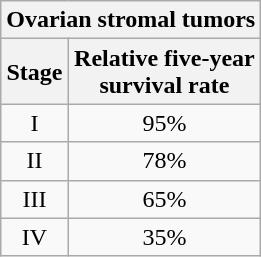<table class="wikitable" align="left" style="text-align: center; margin-right: 10px;">
<tr>
<th colspan="2">Ovarian stromal tumors</th>
</tr>
<tr>
<th>Stage</th>
<th>Relative five-year<br>survival rate</th>
</tr>
<tr>
<td>I</td>
<td>95%</td>
</tr>
<tr>
<td>II</td>
<td>78%</td>
</tr>
<tr>
<td>III</td>
<td>65%</td>
</tr>
<tr>
<td>IV</td>
<td>35%</td>
</tr>
</table>
